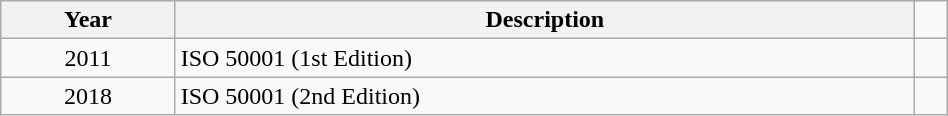<table class = "wikitable" font-size = 95%; width = 50%; background-color = transparent>
<tr>
<th>Year</th>
<th>Description</th>
</tr>
<tr>
<td align = "center">2011</td>
<td>ISO 50001 (1st Edition)</td>
<td></td>
</tr>
<tr>
<td align = "center">2018</td>
<td>ISO 50001 (2nd Edition)</td>
<td></td>
</tr>
</table>
